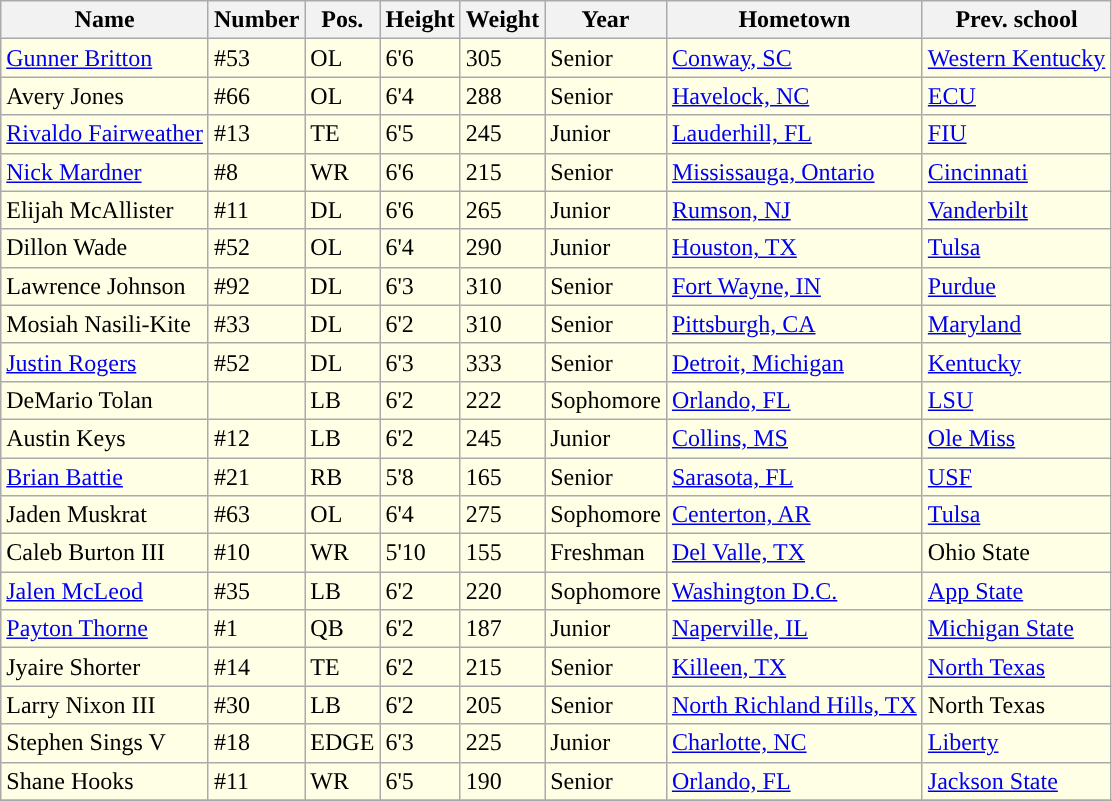<table class="wikitable sortable">
<tr>
<th>Name</th>
<th>Number</th>
<th>Pos.</th>
<th>Height</th>
<th>Weight</th>
<th>Year</th>
<th>Hometown</th>
<th class="unsortable">Prev. school</th>
</tr>
<tr style="background:#FFFFE6;">
<td><a href='#'>Gunner Britton</a></td>
<td>#53</td>
<td>OL</td>
<td>6'6</td>
<td>305</td>
<td>Senior </td>
<td><a href='#'>Conway, SC</a></td>
<td><a href='#'>Western Kentucky</a></td>
</tr>
<tr style="background:#FFFFE6;">
<td>Avery Jones</td>
<td>#66</td>
<td>OL</td>
<td>6'4</td>
<td>288</td>
<td>Senior </td>
<td><a href='#'>Havelock, NC</a></td>
<td><a href='#'>ECU</a></td>
</tr>
<tr style="background:#FFFFE6;">
<td><a href='#'>Rivaldo Fairweather</a></td>
<td>#13</td>
<td>TE</td>
<td>6'5</td>
<td>245</td>
<td>Junior </td>
<td><a href='#'>Lauderhill, FL</a></td>
<td><a href='#'>FIU</a></td>
</tr>
<tr style="background:#FFFFE6;">
<td><a href='#'>Nick Mardner</a></td>
<td>#8</td>
<td>WR</td>
<td>6'6</td>
<td>215</td>
<td>Senior</td>
<td><a href='#'>Mississauga, Ontario</a></td>
<td><a href='#'>Cincinnati</a></td>
</tr>
<tr style="background:#FFFFE6;">
<td>Elijah McAllister</td>
<td>#11</td>
<td>DL</td>
<td>6'6</td>
<td>265</td>
<td>Junior </td>
<td><a href='#'>Rumson, NJ</a></td>
<td><a href='#'>Vanderbilt</a></td>
</tr>
<tr style="background:#FFFFE6;">
<td>Dillon Wade</td>
<td>#52</td>
<td>OL</td>
<td>6'4</td>
<td>290</td>
<td>Junior</td>
<td><a href='#'>Houston, TX</a></td>
<td><a href='#'>Tulsa</a></td>
</tr>
<tr style="background:#FFFFE6;">
<td>Lawrence Johnson</td>
<td>#92</td>
<td>DL</td>
<td>6'3</td>
<td>310</td>
<td>Senior </td>
<td><a href='#'>Fort Wayne, IN</a></td>
<td><a href='#'>Purdue</a></td>
</tr>
<tr style="background:#FFFFE6;">
<td>Mosiah Nasili-Kite</td>
<td>#33</td>
<td>DL</td>
<td>6'2</td>
<td>310</td>
<td>Senior </td>
<td><a href='#'>Pittsburgh, CA</a></td>
<td><a href='#'>Maryland</a></td>
</tr>
<tr style="background:#FFFFE6;">
<td><a href='#'>Justin Rogers</a></td>
<td>#52</td>
<td>DL</td>
<td>6'3</td>
<td>333</td>
<td>Senior</td>
<td><a href='#'>Detroit, Michigan</a></td>
<td><a href='#'>Kentucky</a></td>
</tr>
<tr style="background:#FFFFE6;">
<td>DeMario Tolan</td>
<td></td>
<td>LB</td>
<td>6'2</td>
<td>222</td>
<td>Sophomore</td>
<td><a href='#'>Orlando, FL</a></td>
<td><a href='#'>LSU</a></td>
</tr>
<tr style="background:#FFFFE6;">
<td>Austin Keys</td>
<td>#12</td>
<td>LB</td>
<td>6'2</td>
<td>245</td>
<td>Junior </td>
<td><a href='#'>Collins, MS</a></td>
<td><a href='#'>Ole Miss</a></td>
</tr>
<tr style="background:#FFFFE6;">
<td><a href='#'>Brian Battie</a></td>
<td>#21</td>
<td>RB</td>
<td>5'8</td>
<td>165</td>
<td>Senior</td>
<td><a href='#'>Sarasota, FL</a></td>
<td><a href='#'>USF</a></td>
</tr>
<tr style="background:#FFFFE6;">
<td>Jaden Muskrat</td>
<td>#63</td>
<td>OL</td>
<td>6'4</td>
<td>275</td>
<td>Sophomore </td>
<td><a href='#'>Centerton, AR</a></td>
<td><a href='#'>Tulsa</a></td>
</tr>
<tr style="background:#FFFFE6;">
<td>Caleb Burton III</td>
<td>#10</td>
<td>WR</td>
<td>5'10</td>
<td>155</td>
<td>Freshman</td>
<td><a href='#'>Del Valle, TX</a></td>
<td>Ohio State</td>
</tr>
<tr style="background:#FFFFE6;">
<td><a href='#'>Jalen McLeod</a></td>
<td>#35</td>
<td>LB</td>
<td>6'2</td>
<td>220</td>
<td>Sophomore</td>
<td><a href='#'>Washington D.C.</a></td>
<td><a href='#'>App State</a></td>
</tr>
<tr style="background:#FFFFE6;">
<td><a href='#'>Payton Thorne</a></td>
<td>#1</td>
<td>QB</td>
<td>6'2</td>
<td>187</td>
<td>Junior</td>
<td><a href='#'>Naperville, IL</a></td>
<td><a href='#'>Michigan State</a></td>
</tr>
<tr style="background:#FFFFE6;">
<td>Jyaire Shorter</td>
<td>#14</td>
<td>TE</td>
<td>6'2</td>
<td>215</td>
<td>Senior </td>
<td><a href='#'>Killeen, TX</a></td>
<td><a href='#'>North Texas</a></td>
</tr>
<tr style="background:#FFFFE6;">
<td>Larry Nixon III</td>
<td>#30</td>
<td>LB</td>
<td>6'2</td>
<td>205</td>
<td>Senior </td>
<td><a href='#'>North Richland Hills, TX</a></td>
<td>North Texas</td>
</tr>
<tr style="background:#FFFFE6;">
<td>Stephen Sings V</td>
<td>#18</td>
<td>EDGE</td>
<td>6'3</td>
<td>225</td>
<td>Junior</td>
<td><a href='#'>Charlotte, NC</a></td>
<td><a href='#'>Liberty</a></td>
</tr>
<tr style="background:#FFFFE6;">
<td>Shane Hooks</td>
<td>#11</td>
<td>WR</td>
<td>6'5</td>
<td>190</td>
<td>Senior </td>
<td><a href='#'>Orlando, FL</a></td>
<td><a href='#'>Jackson State</a></td>
</tr>
<tr>
</tr>
</table>
